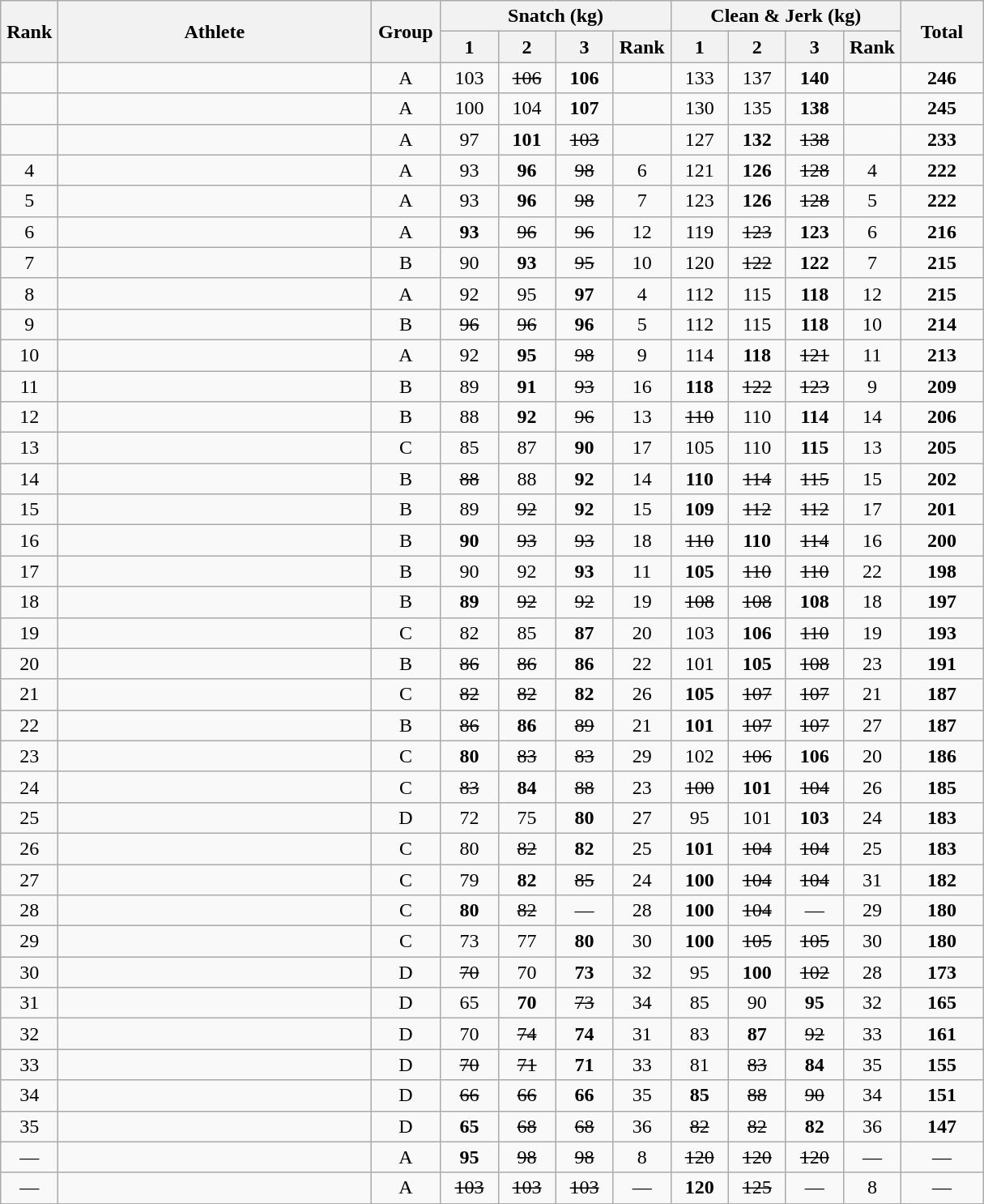<table class = "wikitable" style="text-align:center;">
<tr>
<th rowspan=2 width=40>Rank</th>
<th rowspan=2 width=250>Athlete</th>
<th rowspan=2 width=50>Group</th>
<th colspan=4>Snatch (kg)</th>
<th colspan=4>Clean & Jerk (kg)</th>
<th rowspan=2 width=60>Total</th>
</tr>
<tr>
<th width=40>1</th>
<th width=40>2</th>
<th width=40>3</th>
<th width=40>Rank</th>
<th width=40>1</th>
<th width=40>2</th>
<th width=40>3</th>
<th width=40>Rank</th>
</tr>
<tr>
<td></td>
<td align=left></td>
<td>A</td>
<td>103</td>
<td><s>106</s></td>
<td><strong>106</strong></td>
<td></td>
<td>133</td>
<td>137</td>
<td><strong>140</strong></td>
<td></td>
<td><strong>246</strong></td>
</tr>
<tr>
<td></td>
<td align=left></td>
<td>A</td>
<td>100</td>
<td>104</td>
<td><strong>107</strong></td>
<td></td>
<td>130</td>
<td>135</td>
<td><strong>138</strong></td>
<td></td>
<td><strong>245</strong></td>
</tr>
<tr>
<td></td>
<td align=left></td>
<td>A</td>
<td>97</td>
<td><strong>101</strong></td>
<td><s>103</s></td>
<td></td>
<td>127</td>
<td><strong>132</strong></td>
<td><s>138</s></td>
<td></td>
<td><strong>233</strong></td>
</tr>
<tr>
<td>4</td>
<td align=left></td>
<td>A</td>
<td>93</td>
<td><strong>96</strong></td>
<td><s>98</s></td>
<td>6</td>
<td>121</td>
<td><strong>126</strong></td>
<td><s>128</s></td>
<td>4</td>
<td><strong>222</strong></td>
</tr>
<tr>
<td>5</td>
<td align=left></td>
<td>A</td>
<td>93</td>
<td><strong>96</strong></td>
<td><s>98</s></td>
<td>7</td>
<td>123</td>
<td><strong>126</strong></td>
<td><s>128</s></td>
<td>5</td>
<td><strong>222</strong></td>
</tr>
<tr>
<td>6</td>
<td align=left></td>
<td>A</td>
<td><strong>93</strong></td>
<td><s>96</s></td>
<td><s>96</s></td>
<td>12</td>
<td>119</td>
<td><s>123</s></td>
<td><strong>123</strong></td>
<td>6</td>
<td><strong>216</strong></td>
</tr>
<tr>
<td>7</td>
<td align=left></td>
<td>B</td>
<td>90</td>
<td><strong>93</strong></td>
<td><s>95</s></td>
<td>10</td>
<td>120</td>
<td><s>122</s></td>
<td><strong>122</strong></td>
<td>7</td>
<td><strong>215</strong></td>
</tr>
<tr>
<td>8</td>
<td align=left></td>
<td>A</td>
<td>92</td>
<td>95</td>
<td><strong>97</strong></td>
<td>4</td>
<td>112</td>
<td>115</td>
<td><strong>118</strong></td>
<td>12</td>
<td><strong>215</strong></td>
</tr>
<tr>
<td>9</td>
<td align=left></td>
<td>B</td>
<td><s>96</s></td>
<td><s>96</s></td>
<td><strong>96</strong></td>
<td>5</td>
<td>112</td>
<td>115</td>
<td><strong>118</strong></td>
<td>10</td>
<td><strong>214</strong></td>
</tr>
<tr>
<td>10</td>
<td align=left></td>
<td>A</td>
<td>92</td>
<td><strong>95</strong></td>
<td><s>98</s></td>
<td>9</td>
<td>114</td>
<td><strong>118</strong></td>
<td><s>121</s></td>
<td>11</td>
<td><strong>213</strong></td>
</tr>
<tr>
<td>11</td>
<td align=left></td>
<td>B</td>
<td>89</td>
<td><strong>91</strong></td>
<td><s>93</s></td>
<td>16</td>
<td><strong>118</strong></td>
<td><s>122</s></td>
<td><s>123</s></td>
<td>9</td>
<td><strong>209</strong></td>
</tr>
<tr>
<td>12</td>
<td align=left></td>
<td>B</td>
<td>88</td>
<td><strong>92</strong></td>
<td><s>96</s></td>
<td>13</td>
<td><s>110</s></td>
<td>110</td>
<td><strong>114</strong></td>
<td>14</td>
<td><strong>206</strong></td>
</tr>
<tr>
<td>13</td>
<td align=left></td>
<td>C</td>
<td>85</td>
<td>87</td>
<td><strong>90</strong></td>
<td>17</td>
<td>105</td>
<td>110</td>
<td><strong>115</strong></td>
<td>13</td>
<td><strong>205</strong></td>
</tr>
<tr>
<td>14</td>
<td align=left></td>
<td>B</td>
<td><s>88</s></td>
<td>88</td>
<td><strong>92</strong></td>
<td>14</td>
<td><strong>110</strong></td>
<td><s>114</s></td>
<td><s>115</s></td>
<td>15</td>
<td><strong>202</strong></td>
</tr>
<tr>
<td>15</td>
<td align=left></td>
<td>B</td>
<td>89</td>
<td><s>92</s></td>
<td><strong>92</strong></td>
<td>15</td>
<td><strong>109</strong></td>
<td><s>112</s></td>
<td><s>112</s></td>
<td>17</td>
<td><strong>201</strong></td>
</tr>
<tr>
<td>16</td>
<td align=left></td>
<td>B</td>
<td><strong>90</strong></td>
<td><s>93</s></td>
<td><s>93</s></td>
<td>18</td>
<td><s>110</s></td>
<td><strong>110</strong></td>
<td><s>114</s></td>
<td>16</td>
<td><strong>200</strong></td>
</tr>
<tr>
<td>17</td>
<td align=left></td>
<td>B</td>
<td>90</td>
<td>92</td>
<td><strong>93</strong></td>
<td>11</td>
<td><strong>105</strong></td>
<td><s>110</s></td>
<td><s>110</s></td>
<td>22</td>
<td><strong>198</strong></td>
</tr>
<tr>
<td>18</td>
<td align=left></td>
<td>B</td>
<td><strong>89</strong></td>
<td><s>92</s></td>
<td><s>92</s></td>
<td>19</td>
<td><s>108</s></td>
<td><s>108</s></td>
<td><strong>108</strong></td>
<td>18</td>
<td><strong>197</strong></td>
</tr>
<tr>
<td>19</td>
<td align=left></td>
<td>C</td>
<td>82</td>
<td>85</td>
<td><strong>87</strong></td>
<td>20</td>
<td>103</td>
<td><strong>106</strong></td>
<td><s>110</s></td>
<td>19</td>
<td><strong>193</strong></td>
</tr>
<tr>
<td>20</td>
<td align=left></td>
<td>B</td>
<td><s>86</s></td>
<td><s>86</s></td>
<td><strong>86</strong></td>
<td>22</td>
<td>101</td>
<td><strong>105</strong></td>
<td><s>108</s></td>
<td>23</td>
<td><strong>191</strong></td>
</tr>
<tr>
<td>21</td>
<td align=left></td>
<td>C</td>
<td><s>82</s></td>
<td><s>82</s></td>
<td><strong>82</strong></td>
<td>26</td>
<td><strong>105</strong></td>
<td><s>107</s></td>
<td><s>107</s></td>
<td>21</td>
<td><strong>187</strong></td>
</tr>
<tr>
<td>22</td>
<td align=left></td>
<td>B</td>
<td><s>86</s></td>
<td><strong>86</strong></td>
<td><s>89</s></td>
<td>21</td>
<td><strong>101</strong></td>
<td><s>107</s></td>
<td><s>107</s></td>
<td>27</td>
<td><strong>187</strong></td>
</tr>
<tr>
<td>23</td>
<td align=left></td>
<td>C</td>
<td><strong>80</strong></td>
<td><s>83</s></td>
<td><s>83</s></td>
<td>29</td>
<td>102</td>
<td><s>106</s></td>
<td><strong>106</strong></td>
<td>20</td>
<td><strong>186</strong></td>
</tr>
<tr>
<td>24</td>
<td align=left></td>
<td>C</td>
<td><s>83</s></td>
<td><strong>84</strong></td>
<td><s>88</s></td>
<td>23</td>
<td><s>100</s></td>
<td><strong>101</strong></td>
<td><s>104</s></td>
<td>26</td>
<td><strong>185</strong></td>
</tr>
<tr>
<td>25</td>
<td align=left></td>
<td>D</td>
<td>72</td>
<td>75</td>
<td><strong>80</strong></td>
<td>27</td>
<td>95</td>
<td>101</td>
<td><strong>103</strong></td>
<td>24</td>
<td><strong>183</strong></td>
</tr>
<tr>
<td>26</td>
<td align=left></td>
<td>C</td>
<td>80</td>
<td><s>82</s></td>
<td><strong>82</strong></td>
<td>25</td>
<td><strong>101</strong></td>
<td><s>104</s></td>
<td><s>104</s></td>
<td>25</td>
<td><strong>183</strong></td>
</tr>
<tr>
<td>27</td>
<td align=left></td>
<td>C</td>
<td>79</td>
<td><strong>82</strong></td>
<td><s>85</s></td>
<td>24</td>
<td><strong>100</strong></td>
<td><s>104</s></td>
<td><s>104</s></td>
<td>31</td>
<td><strong>182</strong></td>
</tr>
<tr>
<td>28</td>
<td align=left></td>
<td>C</td>
<td><strong>80</strong></td>
<td><s>82</s></td>
<td>—</td>
<td>28</td>
<td><strong>100</strong></td>
<td><s>104</s></td>
<td>—</td>
<td>29</td>
<td><strong>180</strong></td>
</tr>
<tr>
<td>29</td>
<td align=left></td>
<td>C</td>
<td>73</td>
<td>77</td>
<td><strong>80</strong></td>
<td>30</td>
<td><strong>100</strong></td>
<td><s>105</s></td>
<td><s>105</s></td>
<td>30</td>
<td><strong>180</strong></td>
</tr>
<tr>
<td>30</td>
<td align=left></td>
<td>D</td>
<td><s>70</s></td>
<td>70</td>
<td><strong>73</strong></td>
<td>32</td>
<td>95</td>
<td><strong>100</strong></td>
<td><s>102</s></td>
<td>28</td>
<td><strong>173</strong></td>
</tr>
<tr>
<td>31</td>
<td align=left></td>
<td>D</td>
<td>65</td>
<td><strong>70</strong></td>
<td><s>73</s></td>
<td>34</td>
<td>85</td>
<td>90</td>
<td><strong>95</strong></td>
<td>32</td>
<td><strong>165</strong></td>
</tr>
<tr>
<td>32</td>
<td align=left></td>
<td>D</td>
<td>70</td>
<td><s>74</s></td>
<td><strong>74</strong></td>
<td>31</td>
<td>83</td>
<td><strong>87</strong></td>
<td><s>92</s></td>
<td>33</td>
<td><strong>161</strong></td>
</tr>
<tr>
<td>33</td>
<td align=left></td>
<td>D</td>
<td><s>70</s></td>
<td><s>71</s></td>
<td><strong>71</strong></td>
<td>33</td>
<td>81</td>
<td><s>83</s></td>
<td><strong>84</strong></td>
<td>35</td>
<td><strong>155</strong></td>
</tr>
<tr>
<td>34</td>
<td align=left></td>
<td>D</td>
<td><s>66</s></td>
<td><s>66</s></td>
<td><strong>66</strong></td>
<td>35</td>
<td><strong>85</strong></td>
<td><s>88</s></td>
<td><s>90</s></td>
<td>34</td>
<td><strong>151</strong></td>
</tr>
<tr>
<td>35</td>
<td align=left></td>
<td>D</td>
<td><strong>65</strong></td>
<td><s>68</s></td>
<td><s>68</s></td>
<td>36</td>
<td><s>82</s></td>
<td><s>82</s></td>
<td><strong>82</strong></td>
<td>36</td>
<td><strong>147</strong></td>
</tr>
<tr>
<td>—</td>
<td align=left></td>
<td>A</td>
<td><strong>95</strong></td>
<td><s>98</s></td>
<td><s>98</s></td>
<td>8</td>
<td><s>120</s></td>
<td><s>120</s></td>
<td><s>120</s></td>
<td>—</td>
<td>—</td>
</tr>
<tr>
<td>—</td>
<td align=left></td>
<td>A</td>
<td><s>103</s></td>
<td><s>103</s></td>
<td><s>103</s></td>
<td>—</td>
<td><strong>120</strong></td>
<td><s>125</s></td>
<td>—</td>
<td>8</td>
<td>—</td>
</tr>
</table>
